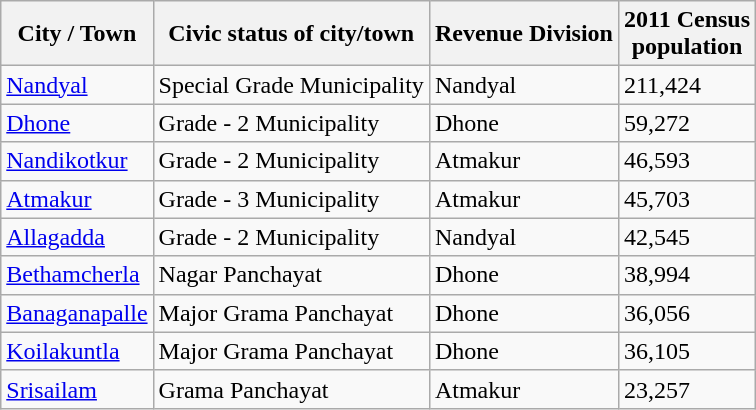<table class="wikitable static-row-numbers static-row-header-hash">
<tr>
<th>City / Town</th>
<th>Civic status of  city/town</th>
<th>Revenue Division</th>
<th>2011 Census<br>population</th>
</tr>
<tr>
<td><a href='#'>Nandyal</a></td>
<td>Special Grade Municipality</td>
<td>Nandyal</td>
<td>211,424</td>
</tr>
<tr>
<td><a href='#'>Dhone</a></td>
<td>Grade - 2 Municipality</td>
<td>Dhone</td>
<td>59,272</td>
</tr>
<tr>
<td><a href='#'>Nandikotkur</a></td>
<td>Grade - 2 Municipality</td>
<td>Atmakur</td>
<td>46,593</td>
</tr>
<tr>
<td><a href='#'>Atmakur</a></td>
<td>Grade - 3 Municipality</td>
<td>Atmakur</td>
<td>45,703</td>
</tr>
<tr>
<td><a href='#'>Allagadda</a></td>
<td>Grade - 2 Municipality</td>
<td>Nandyal</td>
<td>42,545</td>
</tr>
<tr>
<td><a href='#'>Bethamcherla</a></td>
<td>Nagar Panchayat</td>
<td>Dhone</td>
<td>38,994</td>
</tr>
<tr>
<td><a href='#'>Banaganapalle</a></td>
<td>Major Grama Panchayat</td>
<td>Dhone</td>
<td>36,056</td>
</tr>
<tr>
<td><a href='#'>Koilakuntla</a></td>
<td>Major Grama Panchayat</td>
<td>Dhone</td>
<td>36,105</td>
</tr>
<tr>
<td><a href='#'>Srisailam</a></td>
<td>Grama Panchayat</td>
<td>Atmakur</td>
<td>23,257</td>
</tr>
</table>
